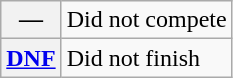<table class="wikitable">
<tr>
<th scope="row">—</th>
<td>Did not compete</td>
</tr>
<tr>
<th scope="row"><a href='#'>DNF</a></th>
<td>Did not finish</td>
</tr>
</table>
